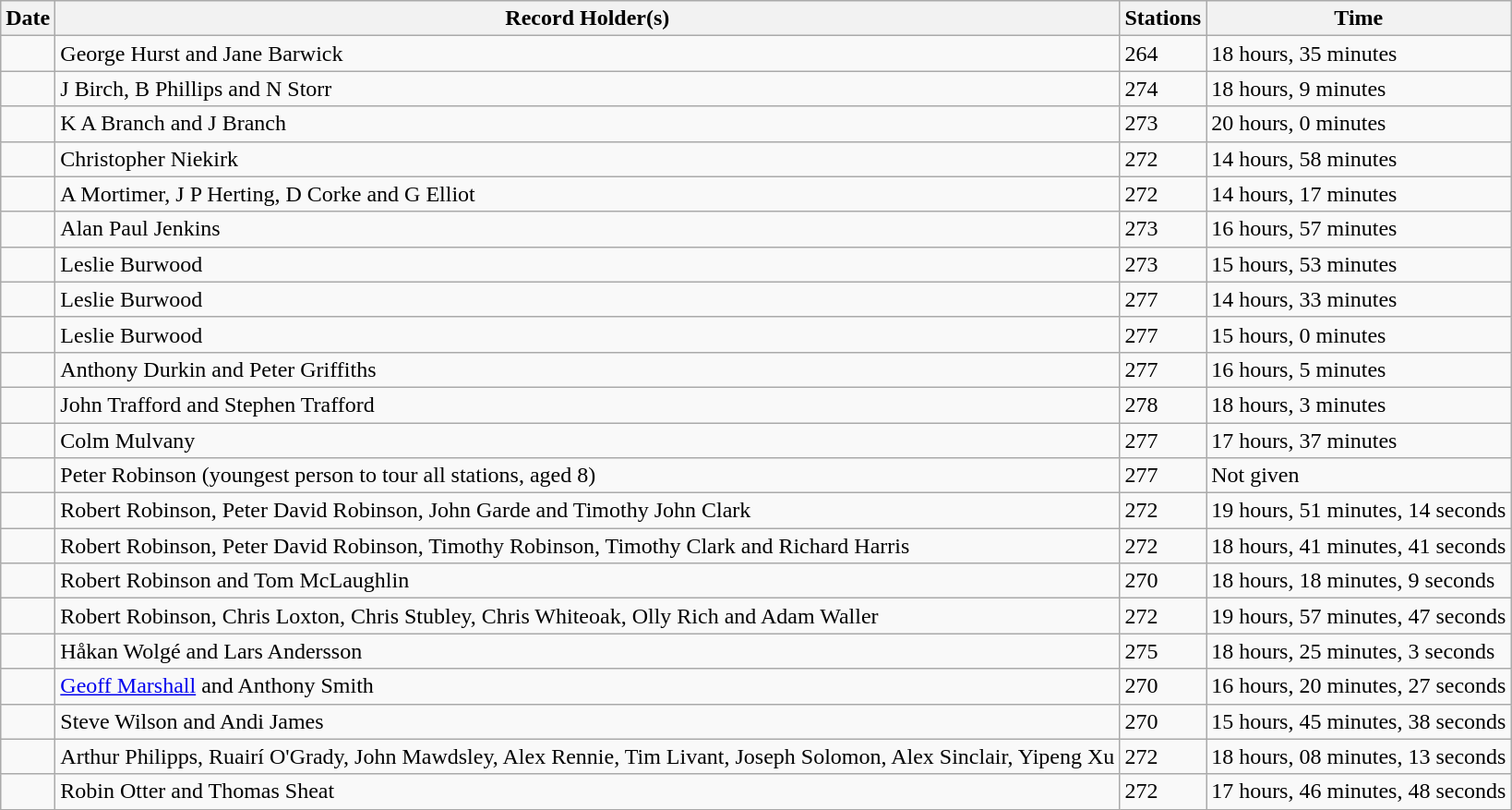<table class="wikitable sortable">
<tr>
<th data-sort-type="date">Date</th>
<th>Record Holder(s)</th>
<th>Stations</th>
<th>Time</th>
</tr>
<tr>
<td></td>
<td>George Hurst and Jane Barwick</td>
<td>264</td>
<td>18 hours, 35 minutes</td>
</tr>
<tr>
<td></td>
<td>J Birch, B Phillips and N Storr</td>
<td>274</td>
<td>18 hours, 9 minutes</td>
</tr>
<tr>
<td></td>
<td>K A Branch and J Branch</td>
<td>273</td>
<td>20 hours, 0 minutes</td>
</tr>
<tr>
<td></td>
<td>Christopher Niekirk</td>
<td>272</td>
<td>14 hours, 58 minutes</td>
</tr>
<tr>
<td></td>
<td>A Mortimer, J P Herting, D Corke and G Elliot</td>
<td>272</td>
<td>14 hours, 17 minutes</td>
</tr>
<tr>
<td></td>
<td>Alan Paul Jenkins</td>
<td>273</td>
<td>16 hours, 57 minutes</td>
</tr>
<tr>
<td></td>
<td>Leslie Burwood</td>
<td>273</td>
<td>15 hours, 53 minutes</td>
</tr>
<tr>
<td></td>
<td>Leslie Burwood</td>
<td>277</td>
<td>14 hours, 33 minutes</td>
</tr>
<tr>
<td></td>
<td>Leslie Burwood</td>
<td>277</td>
<td>15 hours, 0 minutes</td>
</tr>
<tr>
<td></td>
<td>Anthony Durkin and Peter Griffiths</td>
<td>277</td>
<td>16 hours, 5 minutes</td>
</tr>
<tr>
<td></td>
<td>John Trafford and Stephen Trafford</td>
<td>278</td>
<td>18 hours, 3 minutes</td>
</tr>
<tr>
<td></td>
<td>Colm Mulvany</td>
<td>277</td>
<td>17 hours, 37 minutes</td>
</tr>
<tr>
<td></td>
<td>Peter Robinson (youngest person to tour all stations, aged 8)</td>
<td>277</td>
<td>Not given</td>
</tr>
<tr>
<td></td>
<td>Robert Robinson, Peter David Robinson, John Garde and Timothy John Clark</td>
<td>272</td>
<td>19 hours, 51 minutes, 14 seconds</td>
</tr>
<tr>
<td></td>
<td>Robert Robinson, Peter David Robinson, Timothy Robinson, Timothy Clark and Richard Harris</td>
<td>272</td>
<td>18 hours, 41 minutes, 41 seconds</td>
</tr>
<tr>
<td></td>
<td>Robert Robinson and Tom McLaughlin</td>
<td>270</td>
<td>18 hours, 18 minutes, 9 seconds</td>
</tr>
<tr>
<td></td>
<td>Robert Robinson, Chris Loxton, Chris Stubley, Chris Whiteoak, Olly Rich and Adam Waller</td>
<td>272</td>
<td>19 hours, 57 minutes, 47 seconds</td>
</tr>
<tr>
<td></td>
<td>Håkan Wolgé and Lars Andersson</td>
<td>275</td>
<td>18 hours, 25 minutes, 3 seconds</td>
</tr>
<tr>
<td></td>
<td><a href='#'>Geoff Marshall</a> and Anthony Smith</td>
<td>270</td>
<td>16 hours, 20 minutes, 27 seconds</td>
</tr>
<tr>
<td></td>
<td>Steve Wilson and Andi James</td>
<td>270</td>
<td>15 hours, 45 minutes, 38 seconds</td>
</tr>
<tr>
<td></td>
<td>Arthur Philipps, Ruairí O'Grady, John Mawdsley, Alex Rennie, Tim Livant, Joseph Solomon, Alex Sinclair, Yipeng Xu</td>
<td>272</td>
<td>18 hours, 08 minutes, 13 seconds</td>
</tr>
<tr>
<td></td>
<td>Robin Otter and Thomas Sheat </td>
<td>272</td>
<td>17 hours, 46 minutes, 48 seconds</td>
</tr>
</table>
